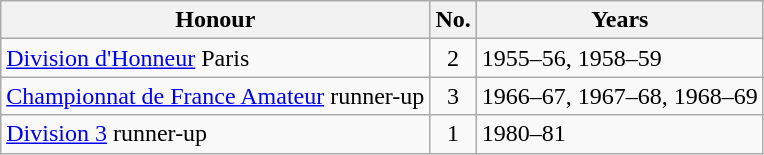<table class="wikitable">
<tr>
<th>Honour</th>
<th>No.</th>
<th>Years</th>
</tr>
<tr>
<td><a href='#'>Division d'Honneur</a> Paris</td>
<td align="center">2</td>
<td>1955–56, 1958–59</td>
</tr>
<tr>
<td><a href='#'>Championnat de France Amateur</a> runner-up</td>
<td align="center">3</td>
<td>1966–67, 1967–68, 1968–69</td>
</tr>
<tr>
<td><a href='#'>Division 3</a> runner-up</td>
<td align="center">1</td>
<td>1980–81</td>
</tr>
</table>
